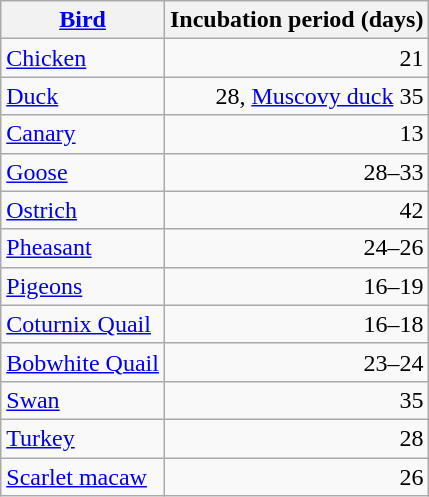<table class="wikitable">
<tr>
<th><a href='#'>Bird</a></th>
<th>Incubation period (days)</th>
</tr>
<tr>
<td><a href='#'>Chicken</a></td>
<td style="text-align: right;">21</td>
</tr>
<tr>
<td><a href='#'>Duck</a></td>
<td style="text-align: right;">28,  <a href='#'>Muscovy duck</a> 35</td>
</tr>
<tr>
<td><a href='#'>Canary</a></td>
<td style="text-align: right;">13</td>
</tr>
<tr>
<td><a href='#'>Goose</a></td>
<td style="text-align: right;">28–33</td>
</tr>
<tr>
<td><a href='#'>Ostrich</a></td>
<td style="text-align: right;">42</td>
</tr>
<tr>
<td><a href='#'>Pheasant</a></td>
<td style="text-align: right;">24–26</td>
</tr>
<tr>
<td><a href='#'>Pigeons</a></td>
<td style="text-align: right;">16–19</td>
</tr>
<tr>
<td><a href='#'>Coturnix Quail</a></td>
<td style="text-align: right;">16–18</td>
</tr>
<tr>
<td><a href='#'>Bobwhite Quail</a></td>
<td style="text-align: right;">23–24</td>
</tr>
<tr>
<td><a href='#'>Swan</a></td>
<td style="text-align: right;">35</td>
</tr>
<tr>
<td><a href='#'>Turkey</a></td>
<td style="text-align: right;">28</td>
</tr>
<tr>
<td><a href='#'>Scarlet macaw</a></td>
<td style="text-align: right;">26</td>
</tr>
</table>
